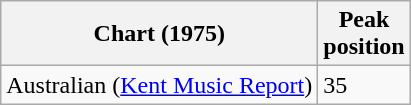<table class="wikitable sortable plainrowheaders">
<tr>
<th scope="col">Chart (1975)</th>
<th scope="col">Peak<br>position</th>
</tr>
<tr>
<td>Australian (<a href='#'>Kent Music Report</a>)</td>
<td>35</td>
</tr>
</table>
